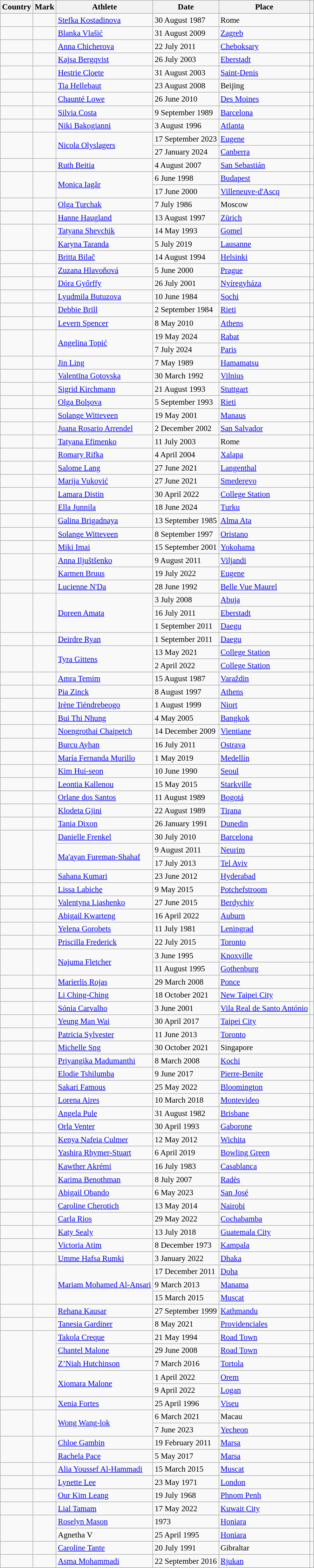<table class="wikitable sortable static-row-numbers sticky-header" style="font-size:95%;">
<tr>
<th>Country</th>
<th>Mark</th>
<th>Athlete</th>
<th>Date</th>
<th>Place</th>
<th class="unsortable"></th>
</tr>
<tr>
<td></td>
<td></td>
<td><a href='#'>Stefka Kostadinova</a></td>
<td>30 August 1987</td>
<td>Rome</td>
<td></td>
</tr>
<tr>
<td></td>
<td></td>
<td><a href='#'>Blanka Vlašić</a></td>
<td>31 August 2009</td>
<td><a href='#'>Zagreb</a></td>
<td></td>
</tr>
<tr>
<td></td>
<td></td>
<td><a href='#'>Anna Chicherova</a></td>
<td>22 July 2011</td>
<td><a href='#'>Cheboksary</a></td>
<td></td>
</tr>
<tr>
<td></td>
<td></td>
<td><a href='#'>Kajsa Bergqvist</a></td>
<td>26 July 2003</td>
<td><a href='#'>Eberstadt</a></td>
<td></td>
</tr>
<tr>
<td></td>
<td></td>
<td><a href='#'>Hestrie Cloete</a></td>
<td>31 August 2003</td>
<td><a href='#'>Saint-Denis</a></td>
<td></td>
</tr>
<tr>
<td></td>
<td></td>
<td><a href='#'>Tia Hellebaut</a></td>
<td>23 August 2008</td>
<td>Beijing</td>
<td></td>
</tr>
<tr>
<td></td>
<td></td>
<td><a href='#'>Chaunté Lowe</a></td>
<td>26 June 2010</td>
<td><a href='#'>Des Moines</a></td>
<td></td>
</tr>
<tr>
<td></td>
<td></td>
<td><a href='#'>Silvia Costa</a></td>
<td>9 September 1989</td>
<td><a href='#'>Barcelona</a></td>
<td></td>
</tr>
<tr>
<td></td>
<td></td>
<td><a href='#'>Niki Bakogianni</a></td>
<td>3 August 1996</td>
<td><a href='#'>Atlanta</a></td>
<td></td>
</tr>
<tr>
<td rowspan=2></td>
<td rowspan=2></td>
<td rowspan=2><a href='#'>Nicola Olyslagers</a></td>
<td>17 September 2023</td>
<td><a href='#'>Eugene</a></td>
<td></td>
</tr>
<tr>
<td>27 January 2024</td>
<td><a href='#'>Canberra</a></td>
<td></td>
</tr>
<tr>
<td></td>
<td></td>
<td><a href='#'>Ruth Beitia</a></td>
<td>4 August 2007</td>
<td><a href='#'>San Sebastián</a></td>
<td></td>
</tr>
<tr>
<td rowspan=2></td>
<td rowspan=2></td>
<td rowspan=2><a href='#'>Monica Iagăr</a></td>
<td>6 June 1998</td>
<td><a href='#'>Budapest</a></td>
<td></td>
</tr>
<tr>
<td>17 June 2000</td>
<td><a href='#'>Villeneuve-d'Ascq</a></td>
<td></td>
</tr>
<tr>
<td></td>
<td></td>
<td><a href='#'>Olga Turchak</a></td>
<td>7 July 1986</td>
<td>Moscow</td>
<td></td>
</tr>
<tr>
<td></td>
<td></td>
<td><a href='#'>Hanne Haugland</a></td>
<td>13 August 1997</td>
<td><a href='#'>Zürich</a></td>
<td></td>
</tr>
<tr>
<td rowspan=2></td>
<td rowspan=2></td>
<td><a href='#'>Tatyana Shevchik</a></td>
<td>14 May 1993</td>
<td><a href='#'>Gomel</a></td>
<td></td>
</tr>
<tr>
<td><a href='#'>Karyna Taranda</a></td>
<td>5 July 2019</td>
<td><a href='#'>Lausanne</a></td>
<td></td>
</tr>
<tr>
<td></td>
<td></td>
<td><a href='#'>Britta Bilač</a></td>
<td>14 August 1994</td>
<td><a href='#'>Helsinki</a></td>
<td></td>
</tr>
<tr>
<td></td>
<td></td>
<td><a href='#'>Zuzana Hlavoňová</a></td>
<td>5 June 2000</td>
<td><a href='#'>Prague</a></td>
<td></td>
</tr>
<tr>
<td></td>
<td></td>
<td><a href='#'>Dóra Győrffy</a></td>
<td>26 July 2001</td>
<td><a href='#'>Nyíregyháza</a></td>
<td></td>
</tr>
<tr>
<td></td>
<td></td>
<td><a href='#'>Lyudmila Butuzova</a></td>
<td>10 June 1984</td>
<td><a href='#'>Sochi</a></td>
<td></td>
</tr>
<tr>
<td></td>
<td></td>
<td><a href='#'>Debbie Brill</a></td>
<td>2 September 1984</td>
<td><a href='#'>Rieti</a></td>
<td></td>
</tr>
<tr>
<td></td>
<td></td>
<td><a href='#'>Levern Spencer</a></td>
<td>8 May 2010</td>
<td><a href='#'>Athens</a></td>
<td></td>
</tr>
<tr>
<td rowspan=2></td>
<td rowspan=2></td>
<td rowspan=2><a href='#'>Angelina Topić</a></td>
<td>19 May 2024</td>
<td><a href='#'>Rabat</a></td>
<td></td>
</tr>
<tr>
<td>7 July 2024</td>
<td><a href='#'>Paris</a></td>
<td></td>
</tr>
<tr>
<td></td>
<td></td>
<td><a href='#'>Jin Ling</a></td>
<td>7 May 1989</td>
<td><a href='#'>Hamamatsu</a></td>
<td></td>
</tr>
<tr>
<td></td>
<td></td>
<td><a href='#'>Valentīna Gotovska</a></td>
<td>30 March 1992</td>
<td><a href='#'>Vilnius</a></td>
<td></td>
</tr>
<tr>
<td></td>
<td></td>
<td><a href='#'>Sigrid Kirchmann</a></td>
<td>21 August 1993</td>
<td><a href='#'>Stuttgart</a></td>
<td></td>
</tr>
<tr>
<td></td>
<td></td>
<td><a href='#'>Olga Bolşova</a></td>
<td>5 September 1993</td>
<td><a href='#'>Rieti</a></td>
<td></td>
</tr>
<tr>
<td></td>
<td></td>
<td><a href='#'>Solange Witteveen</a></td>
<td>19 May 2001</td>
<td><a href='#'>Manaus</a></td>
<td></td>
</tr>
<tr>
<td></td>
<td></td>
<td><a href='#'>Juana Rosario Arrendel</a></td>
<td>2 December 2002</td>
<td><a href='#'>San Salvador</a></td>
<td></td>
</tr>
<tr>
<td></td>
<td></td>
<td><a href='#'>Tatyana Efimenko</a></td>
<td>11 July 2003</td>
<td>Rome</td>
<td></td>
</tr>
<tr>
<td></td>
<td></td>
<td><a href='#'>Romary Rifka</a></td>
<td>4 April 2004</td>
<td><a href='#'>Xalapa</a></td>
<td></td>
</tr>
<tr>
<td></td>
<td></td>
<td><a href='#'>Salome Lang</a></td>
<td>27 June 2021</td>
<td><a href='#'>Langenthal</a></td>
<td></td>
</tr>
<tr>
<td></td>
<td></td>
<td><a href='#'>Marija Vuković</a></td>
<td>27 June 2021</td>
<td><a href='#'>Smederevo</a></td>
<td></td>
</tr>
<tr>
<td></td>
<td></td>
<td><a href='#'>Lamara Distin</a></td>
<td>30 April 2022</td>
<td><a href='#'>College Station</a></td>
<td></td>
</tr>
<tr>
<td></td>
<td></td>
<td><a href='#'>Ella Junnila</a></td>
<td>18 June 2024</td>
<td><a href='#'>Turku</a></td>
<td></td>
</tr>
<tr>
<td></td>
<td></td>
<td><a href='#'>Galina Brigadnaya</a></td>
<td>13 September 1985</td>
<td><a href='#'>Alma Ata</a></td>
<td></td>
</tr>
<tr>
<td></td>
<td></td>
<td><a href='#'>Solange Witteveen</a></td>
<td>8 September 1997</td>
<td><a href='#'>Oristano</a></td>
<td></td>
</tr>
<tr>
<td></td>
<td></td>
<td><a href='#'>Miki Imai</a></td>
<td>15 September 2001</td>
<td><a href='#'>Yokohama</a></td>
<td></td>
</tr>
<tr>
<td rowspan=2></td>
<td rowspan=2></td>
<td><a href='#'>Anna Iljuštšenko</a></td>
<td>9 August 2011</td>
<td><a href='#'>Viljandi</a></td>
<td></td>
</tr>
<tr>
<td><a href='#'>Karmen Bruus</a></td>
<td>19 July 2022</td>
<td><a href='#'>Eugene</a></td>
<td></td>
</tr>
<tr>
<td></td>
<td></td>
<td><a href='#'>Lucienne N'Da</a></td>
<td>28 June 1992</td>
<td><a href='#'>Belle Vue Maurel</a></td>
<td></td>
</tr>
<tr>
<td rowspan=3></td>
<td rowspan=3></td>
<td rowspan=3><a href='#'>Doreen Amata</a></td>
<td>3 July 2008</td>
<td><a href='#'>Abuja</a></td>
<td></td>
</tr>
<tr>
<td>16 July 2011</td>
<td><a href='#'>Eberstadt</a></td>
<td></td>
</tr>
<tr>
<td>1 September 2011</td>
<td><a href='#'>Daegu</a></td>
<td></td>
</tr>
<tr>
<td></td>
<td></td>
<td><a href='#'>Deirdre Ryan</a></td>
<td>1 September 2011</td>
<td><a href='#'>Daegu</a></td>
<td></td>
</tr>
<tr>
<td rowspan=2></td>
<td rowspan=2></td>
<td rowspan=2><a href='#'>Tyra Gittens</a></td>
<td>13 May 2021</td>
<td><a href='#'>College Station</a></td>
<td></td>
</tr>
<tr>
<td>2 April 2022</td>
<td><a href='#'>College Station</a></td>
<td></td>
</tr>
<tr>
<td></td>
<td></td>
<td><a href='#'>Amra Temim</a></td>
<td>15 August 1987</td>
<td><a href='#'>Varaždin</a></td>
<td></td>
</tr>
<tr>
<td></td>
<td></td>
<td><a href='#'>Pia Zinck</a></td>
<td>8 August 1997</td>
<td><a href='#'>Athens</a></td>
<td></td>
</tr>
<tr>
<td></td>
<td></td>
<td><a href='#'>Irène Tiéndrebeogo</a></td>
<td>1 August 1999</td>
<td><a href='#'>Niort</a></td>
<td></td>
</tr>
<tr>
<td></td>
<td></td>
<td><a href='#'>Bui Thi Nhung</a></td>
<td>4 May 2005</td>
<td><a href='#'>Bangkok</a></td>
<td></td>
</tr>
<tr>
<td></td>
<td></td>
<td><a href='#'>Noengrothai Chaipetch</a></td>
<td>14 December 2009</td>
<td><a href='#'>Vientiane</a></td>
<td></td>
</tr>
<tr>
<td></td>
<td></td>
<td><a href='#'>Burcu Ayhan</a></td>
<td>16 July 2011</td>
<td><a href='#'>Ostrava</a></td>
<td></td>
</tr>
<tr>
<td></td>
<td> </td>
<td><a href='#'>María Fernanda Murillo</a></td>
<td>1 May 2019</td>
<td><a href='#'>Medellín</a></td>
<td></td>
</tr>
<tr>
<td></td>
<td></td>
<td><a href='#'>Kim Hui-seon</a></td>
<td>10 June 1990</td>
<td><a href='#'>Seoul</a></td>
<td></td>
</tr>
<tr>
<td></td>
<td></td>
<td><a href='#'>Leontia Kallenou</a></td>
<td>15 May 2015</td>
<td><a href='#'>Starkville</a></td>
<td></td>
</tr>
<tr>
<td></td>
<td></td>
<td><a href='#'>Orlane dos Santos</a></td>
<td>11 August 1989</td>
<td><a href='#'>Bogotá</a></td>
<td></td>
</tr>
<tr>
<td></td>
<td></td>
<td><a href='#'>Klodeta Gjini</a></td>
<td>22 August 1989</td>
<td><a href='#'>Tirana</a></td>
<td></td>
</tr>
<tr>
<td></td>
<td></td>
<td><a href='#'>Tania Dixon</a></td>
<td>26 January 1991</td>
<td><a href='#'>Dunedin</a></td>
<td></td>
</tr>
<tr>
<td rowspan=3></td>
<td rowspan=3></td>
<td><a href='#'>Danielle Frenkel</a></td>
<td>30 July 2010</td>
<td><a href='#'>Barcelona</a></td>
<td></td>
</tr>
<tr>
<td rowspan=2><a href='#'>Ma'ayan Fureman-Shahaf</a></td>
<td>9 August 2011</td>
<td><a href='#'>Neurim</a></td>
<td></td>
</tr>
<tr>
<td>17 July 2013</td>
<td><a href='#'>Tel Aviv</a></td>
<td></td>
</tr>
<tr>
<td></td>
<td></td>
<td><a href='#'>Sahana Kumari</a></td>
<td>23 June 2012</td>
<td><a href='#'>Hyderabad</a></td>
<td></td>
</tr>
<tr>
<td></td>
<td> </td>
<td><a href='#'>Lissa Labiche</a></td>
<td>9 May 2015</td>
<td><a href='#'>Potchefstroom</a></td>
<td></td>
</tr>
<tr>
<td></td>
<td></td>
<td><a href='#'>Valentyna Liashenko</a></td>
<td>27 June 2015</td>
<td><a href='#'>Berdychiv</a></td>
<td></td>
</tr>
<tr>
<td></td>
<td></td>
<td><a href='#'>Abigail Kwarteng</a></td>
<td>16 April 2022</td>
<td><a href='#'>Auburn</a></td>
<td></td>
</tr>
<tr>
<td></td>
<td></td>
<td><a href='#'>Yelena Gorobets</a></td>
<td>11 July 1981</td>
<td><a href='#'>Leningrad</a></td>
<td></td>
</tr>
<tr>
<td></td>
<td></td>
<td><a href='#'>Priscilla Frederick</a></td>
<td>22 July 2015</td>
<td><a href='#'>Toronto</a></td>
<td></td>
</tr>
<tr>
<td rowspan=2></td>
<td rowspan=2></td>
<td rowspan=2><a href='#'>Najuma Fletcher</a></td>
<td>3 June 1995</td>
<td><a href='#'>Knoxville</a></td>
<td></td>
</tr>
<tr>
<td>11 August 1995</td>
<td><a href='#'>Gothenburg</a></td>
<td></td>
</tr>
<tr>
<td></td>
<td></td>
<td><a href='#'>Marierlis Rojas</a></td>
<td>29 March 2008</td>
<td><a href='#'>Ponce</a></td>
<td></td>
</tr>
<tr>
<td></td>
<td></td>
<td><a href='#'>Li Ching-Ching</a></td>
<td>18 October 2021</td>
<td><a href='#'>New Taipei City</a></td>
<td></td>
</tr>
<tr>
<td></td>
<td></td>
<td><a href='#'>Sónia Carvalho</a></td>
<td>3 June 2001</td>
<td><a href='#'>Vila Real de Santo António</a></td>
<td></td>
</tr>
<tr>
<td></td>
<td></td>
<td><a href='#'>Yeung Man Wai</a></td>
<td>30 April 2017</td>
<td><a href='#'>Taipei City</a></td>
<td></td>
</tr>
<tr>
<td></td>
<td></td>
<td><a href='#'>Patricia Sylvester</a></td>
<td>11 June 2013</td>
<td><a href='#'>Toronto</a></td>
<td></td>
</tr>
<tr>
<td></td>
<td></td>
<td><a href='#'>Michelle Sng</a></td>
<td>30 October 2021</td>
<td>Singapore</td>
<td></td>
</tr>
<tr>
<td></td>
<td></td>
<td><a href='#'>Priyangika Madumanthi</a></td>
<td>8 March 2008</td>
<td><a href='#'>Kochi</a></td>
<td></td>
</tr>
<tr>
<td></td>
<td></td>
<td><a href='#'>Elodie Tshilumba</a></td>
<td>9 June 2017</td>
<td><a href='#'>Pierre-Benite</a></td>
<td></td>
</tr>
<tr>
<td></td>
<td></td>
<td><a href='#'>Sakari Famous</a></td>
<td>25 May 2022</td>
<td><a href='#'>Bloomington</a></td>
<td></td>
</tr>
<tr>
<td></td>
<td></td>
<td><a href='#'>Lorena Aires</a></td>
<td>10 March 2018</td>
<td><a href='#'>Montevideo</a></td>
<td></td>
</tr>
<tr>
<td></td>
<td></td>
<td><a href='#'>Angela Pule</a></td>
<td>31 August 1982</td>
<td><a href='#'>Brisbane</a></td>
<td></td>
</tr>
<tr>
<td></td>
<td> </td>
<td><a href='#'>Orla Venter</a></td>
<td>30 April 1993</td>
<td><a href='#'>Gaborone</a></td>
<td></td>
</tr>
<tr>
<td></td>
<td></td>
<td><a href='#'>Kenya Nafeia Culmer</a></td>
<td>12 May 2012</td>
<td><a href='#'>Wichita</a></td>
<td></td>
</tr>
<tr>
<td></td>
<td></td>
<td><a href='#'>Yashira Rhymer-Stuart</a></td>
<td>6 April 2019</td>
<td><a href='#'>Bowling Green</a></td>
<td></td>
</tr>
<tr>
<td rowspan=2></td>
<td rowspan=2></td>
<td><a href='#'>Kawther Akrémi</a></td>
<td>16 July 1983</td>
<td><a href='#'>Casablanca</a></td>
<td></td>
</tr>
<tr>
<td><a href='#'>Karima Benothman</a></td>
<td>8 July 2007</td>
<td><a href='#'>Radès</a></td>
<td></td>
</tr>
<tr>
<td></td>
<td></td>
<td><a href='#'>Abigail Obando</a></td>
<td>6 May 2023</td>
<td><a href='#'>San José</a></td>
<td></td>
</tr>
<tr>
<td></td>
<td> </td>
<td><a href='#'>Caroline Cherotich</a></td>
<td>13 May 2014</td>
<td><a href='#'>Nairobi</a></td>
<td></td>
</tr>
<tr>
<td></td>
<td> </td>
<td><a href='#'>Carla Rios</a></td>
<td>29 May 2022</td>
<td><a href='#'>Cochabamba</a></td>
<td></td>
</tr>
<tr>
<td></td>
<td></td>
<td><a href='#'>Katy Sealy</a></td>
<td>13 July 2018</td>
<td><a href='#'>Guatemala City</a></td>
<td></td>
</tr>
<tr>
<td></td>
<td> </td>
<td><a href='#'>Victoria Atim</a></td>
<td>8 December 1973</td>
<td><a href='#'>Kampala</a></td>
<td></td>
</tr>
<tr>
<td></td>
<td></td>
<td><a href='#'>Umme Hafsa Rumki</a></td>
<td>3 January 2022</td>
<td><a href='#'>Dhaka</a></td>
<td></td>
</tr>
<tr>
<td rowspan=3></td>
<td rowspan=3></td>
<td rowspan=3><a href='#'>Mariam Mohamed Al-Ansari</a></td>
<td>17 December 2011</td>
<td><a href='#'>Doha</a></td>
<td></td>
</tr>
<tr>
<td>9 March 2013</td>
<td><a href='#'>Manama</a></td>
<td></td>
</tr>
<tr>
<td>15 March 2015</td>
<td><a href='#'>Muscat</a></td>
<td></td>
</tr>
<tr>
<td></td>
<td> </td>
<td><a href='#'>Rehana Kausar</a></td>
<td>27 September 1999</td>
<td><a href='#'>Kathmandu</a></td>
<td></td>
</tr>
<tr>
<td></td>
<td></td>
<td><a href='#'>Tanesia Gardiner</a></td>
<td>8 May 2021</td>
<td><a href='#'>Providenciales</a></td>
<td></td>
</tr>
<tr>
<td rowspan=5></td>
<td rowspan=5></td>
<td><a href='#'>Takola Creque</a></td>
<td>21 May 1994</td>
<td><a href='#'>Road Town</a></td>
<td></td>
</tr>
<tr>
<td><a href='#'>Chantel Malone</a></td>
<td>29 June 2008</td>
<td><a href='#'>Road Town</a></td>
<td></td>
</tr>
<tr>
<td><a href='#'>Z’Niah Hutchinson</a></td>
<td>7 March 2016</td>
<td><a href='#'>Tortola</a></td>
<td></td>
</tr>
<tr>
<td rowspan=2><a href='#'>Xiomara Malone</a></td>
<td>1 April 2022</td>
<td><a href='#'>Orem</a></td>
<td></td>
</tr>
<tr>
<td>9 April 2022</td>
<td><a href='#'>Logan</a></td>
<td></td>
</tr>
<tr>
<td></td>
<td></td>
<td><a href='#'>Xenia Fortes</a></td>
<td>25 April 1996</td>
<td><a href='#'>Viseu</a></td>
<td></td>
</tr>
<tr>
<td rowspan=2></td>
<td rowspan=2></td>
<td rowspan=2><a href='#'>Wong Wang-lok</a></td>
<td>6 March 2021</td>
<td>Macau</td>
<td></td>
</tr>
<tr>
<td>7 June 2023</td>
<td><a href='#'>Yecheon</a></td>
<td></td>
</tr>
<tr>
<td rowspan=2></td>
<td rowspan=2></td>
<td><a href='#'>Chloe Gambin</a></td>
<td>19 February 2011</td>
<td><a href='#'>Marsa</a></td>
<td></td>
</tr>
<tr>
<td><a href='#'>Rachela Pace</a></td>
<td>5 May 2017</td>
<td><a href='#'>Marsa</a></td>
<td></td>
</tr>
<tr>
<td></td>
<td></td>
<td><a href='#'>Alia Youssef Al-Hammadi</a></td>
<td>15 March 2015</td>
<td><a href='#'>Muscat</a></td>
<td></td>
</tr>
<tr>
<td></td>
<td></td>
<td><a href='#'>Lynette Lee</a></td>
<td>23 May 1971</td>
<td><a href='#'>London</a></td>
<td></td>
</tr>
<tr>
<td></td>
<td></td>
<td><a href='#'>Our Kim Leang</a></td>
<td>19 July 1968</td>
<td><a href='#'>Phnom Penh</a></td>
<td></td>
</tr>
<tr>
<td></td>
<td></td>
<td><a href='#'>Lial Tamam</a></td>
<td>17 May 2022</td>
<td><a href='#'>Kuwait City</a></td>
<td></td>
</tr>
<tr>
<td rowspan=2></td>
<td rowspan=2></td>
<td><a href='#'>Roselyn Mason</a></td>
<td>1973</td>
<td><a href='#'>Honiara</a></td>
<td></td>
</tr>
<tr>
<td>Agnetha V</td>
<td>25 April 1995</td>
<td><a href='#'>Honiara</a></td>
<td></td>
</tr>
<tr>
<td></td>
<td></td>
<td><a href='#'>Caroline Tante</a></td>
<td>20 July 1991</td>
<td>Gibraltar</td>
<td></td>
</tr>
<tr>
<td></td>
<td></td>
<td><a href='#'>Asma Mohammadi</a></td>
<td>22 September 2016</td>
<td><a href='#'>Rjukan</a></td>
<td></td>
</tr>
</table>
